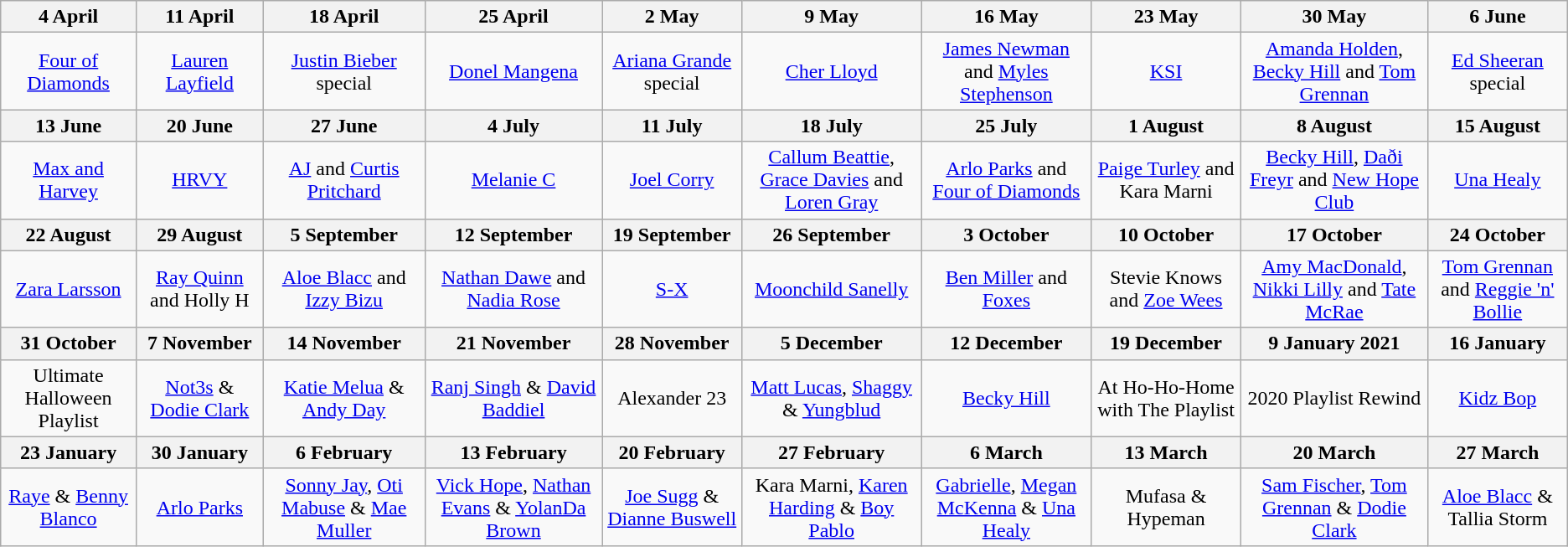<table class="wikitable" style="text-align:center;">
<tr>
<th>4 April</th>
<th>11 April</th>
<th>18 April</th>
<th>25 April</th>
<th>2 May</th>
<th>9 May</th>
<th>16 May</th>
<th>23 May</th>
<th>30 May</th>
<th>6 June</th>
</tr>
<tr>
<td><a href='#'>Four of Diamonds</a></td>
<td><a href='#'>Lauren Layfield</a></td>
<td><a href='#'>Justin Bieber</a> special</td>
<td><a href='#'>Donel Mangena</a></td>
<td><a href='#'>Ariana Grande</a> special</td>
<td><a href='#'>Cher Lloyd</a></td>
<td><a href='#'>James Newman</a> and <a href='#'>Myles Stephenson</a></td>
<td><a href='#'>KSI</a> </td>
<td><a href='#'>Amanda Holden</a>, <a href='#'>Becky Hill</a> and <a href='#'>Tom Grennan</a></td>
<td><a href='#'>Ed Sheeran</a> special</td>
</tr>
<tr>
<th>13 June</th>
<th>20 June</th>
<th>27 June</th>
<th>4 July</th>
<th>11 July</th>
<th>18 July</th>
<th>25 July</th>
<th>1 August</th>
<th>8 August</th>
<th>15 August</th>
</tr>
<tr>
<td><a href='#'>Max and Harvey</a></td>
<td><a href='#'>HRVY</a></td>
<td><a href='#'>AJ</a> and <a href='#'>Curtis Pritchard</a></td>
<td><a href='#'>Melanie C</a></td>
<td><a href='#'>Joel Corry</a></td>
<td><a href='#'>Callum Beattie</a>, <a href='#'>Grace Davies</a> and <a href='#'>Loren Gray</a></td>
<td><a href='#'>Arlo Parks</a> and <a href='#'>Four of Diamonds</a></td>
<td><a href='#'>Paige Turley</a> and Kara Marni </td>
<td><a href='#'>Becky Hill</a>, <a href='#'>Daði Freyr</a> and <a href='#'>New Hope Club</a></td>
<td><a href='#'>Una Healy</a></td>
</tr>
<tr>
<th>22 August</th>
<th>29 August</th>
<th>5 September</th>
<th>12 September</th>
<th>19 September</th>
<th>26 September</th>
<th>3 October</th>
<th>10 October</th>
<th>17 October</th>
<th>24 October</th>
</tr>
<tr>
<td><a href='#'>Zara Larsson</a></td>
<td><a href='#'>Ray Quinn</a> and Holly H </td>
<td><a href='#'>Aloe Blacc</a> and <a href='#'>Izzy Bizu</a> </td>
<td><a href='#'>Nathan Dawe</a> and <a href='#'>Nadia Rose</a></td>
<td><a href='#'>S-X</a></td>
<td><a href='#'>Moonchild Sanelly</a></td>
<td><a href='#'>Ben Miller</a> and <a href='#'>Foxes</a></td>
<td>Stevie Knows and <a href='#'>Zoe Wees</a></td>
<td><a href='#'>Amy MacDonald</a>, <a href='#'>Nikki Lilly</a> and <a href='#'>Tate McRae</a></td>
<td><a href='#'>Tom Grennan</a> and <a href='#'>Reggie 'n' Bollie</a></td>
</tr>
<tr>
<th>31 October</th>
<th>7 November</th>
<th>14 November</th>
<th>21 November</th>
<th>28 November</th>
<th>5 December</th>
<th>12 December</th>
<th>19 December</th>
<th>9 January 2021</th>
<th>16 January</th>
</tr>
<tr>
<td>Ultimate Halloween Playlist</td>
<td><a href='#'>Not3s</a> & <a href='#'>Dodie Clark</a></td>
<td><a href='#'>Katie Melua</a> & <a href='#'>Andy Day</a></td>
<td><a href='#'>Ranj Singh</a> & <a href='#'>David Baddiel</a></td>
<td>Alexander 23</td>
<td><a href='#'>Matt Lucas</a>, <a href='#'>Shaggy</a> & <a href='#'>Yungblud</a></td>
<td><a href='#'>Becky Hill</a></td>
<td>At Ho-Ho-Home with The Playlist</td>
<td>2020 Playlist Rewind</td>
<td><a href='#'>Kidz Bop</a></td>
</tr>
<tr>
<th>23 January</th>
<th>30 January</th>
<th>6 February</th>
<th>13 February</th>
<th>20 February</th>
<th>27 February</th>
<th>6 March</th>
<th>13 March</th>
<th>20 March</th>
<th>27 March</th>
</tr>
<tr>
<td><a href='#'>Raye</a> & <a href='#'>Benny Blanco</a></td>
<td><a href='#'>Arlo Parks</a></td>
<td><a href='#'>Sonny Jay</a>, <a href='#'>Oti Mabuse</a> & <a href='#'>Mae Muller</a></td>
<td><a href='#'>Vick Hope</a>, <a href='#'>Nathan Evans</a> & <a href='#'>YolanDa Brown</a></td>
<td><a href='#'>Joe Sugg</a> & <a href='#'>Dianne Buswell</a></td>
<td>Kara Marni, <a href='#'>Karen Harding</a> & <a href='#'>Boy Pablo</a></td>
<td><a href='#'>Gabrielle</a>, <a href='#'>Megan McKenna</a> & <a href='#'>Una Healy</a></td>
<td>Mufasa & Hypeman</td>
<td><a href='#'>Sam Fischer</a>, <a href='#'>Tom Grennan</a> & <a href='#'>Dodie Clark</a></td>
<td><a href='#'>Aloe Blacc</a> & Tallia Storm</td>
</tr>
</table>
